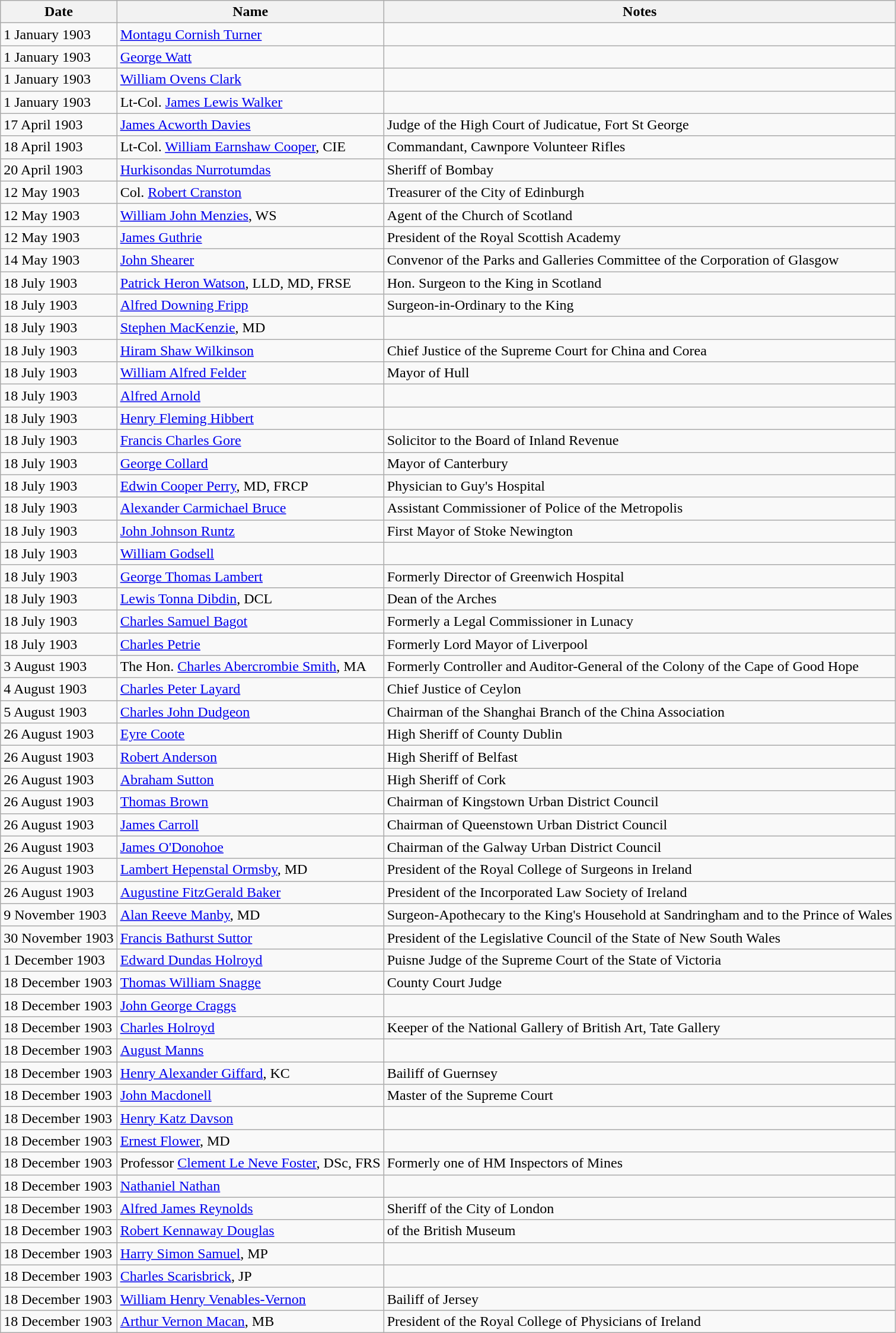<table class="wikitable">
<tr>
<th>Date</th>
<th>Name</th>
<th>Notes</th>
</tr>
<tr>
<td>1 January 1903</td>
<td><a href='#'>Montagu Cornish Turner</a></td>
<td></td>
</tr>
<tr>
<td>1 January 1903</td>
<td><a href='#'>George Watt</a></td>
<td></td>
</tr>
<tr>
<td>1 January 1903</td>
<td><a href='#'>William Ovens Clark</a></td>
<td></td>
</tr>
<tr>
<td>1 January 1903</td>
<td>Lt-Col. <a href='#'>James Lewis Walker</a></td>
<td></td>
</tr>
<tr>
<td>17 April 1903</td>
<td><a href='#'>James Acworth Davies</a></td>
<td>Judge of the High Court of Judicatue, Fort St George</td>
</tr>
<tr>
<td>18 April 1903</td>
<td>Lt-Col. <a href='#'>William Earnshaw Cooper</a>, CIE</td>
<td>Commandant, Cawnpore Volunteer Rifles</td>
</tr>
<tr>
<td>20 April 1903</td>
<td><a href='#'>Hurkisondas Nurrotumdas</a></td>
<td>Sheriff of Bombay</td>
</tr>
<tr>
<td>12 May 1903</td>
<td>Col. <a href='#'>Robert Cranston</a></td>
<td>Treasurer of the City of Edinburgh</td>
</tr>
<tr>
<td>12 May 1903</td>
<td><a href='#'>William John Menzies</a>, WS</td>
<td>Agent of the Church of Scotland</td>
</tr>
<tr>
<td>12 May 1903</td>
<td><a href='#'>James Guthrie</a></td>
<td>President of the Royal Scottish Academy</td>
</tr>
<tr>
<td>14 May 1903</td>
<td><a href='#'>John Shearer</a></td>
<td>Convenor of the Parks and Galleries Committee of the Corporation of  Glasgow</td>
</tr>
<tr>
<td>18 July 1903</td>
<td><a href='#'>Patrick Heron Watson</a>, LLD, MD, FRSE</td>
<td>Hon. Surgeon to the King in Scotland</td>
</tr>
<tr>
<td>18 July 1903</td>
<td><a href='#'>Alfred Downing Fripp</a></td>
<td>Surgeon-in-Ordinary to the King</td>
</tr>
<tr>
<td>18 July 1903</td>
<td><a href='#'>Stephen MacKenzie</a>, MD</td>
<td></td>
</tr>
<tr>
<td>18 July 1903</td>
<td><a href='#'>Hiram Shaw Wilkinson</a></td>
<td>Chief Justice of the Supreme Court for China and Corea</td>
</tr>
<tr>
<td>18 July 1903</td>
<td><a href='#'>William Alfred Felder</a></td>
<td>Mayor of Hull</td>
</tr>
<tr>
<td>18 July 1903</td>
<td><a href='#'>Alfred Arnold</a></td>
<td></td>
</tr>
<tr>
<td>18 July 1903</td>
<td><a href='#'>Henry Fleming Hibbert</a></td>
<td></td>
</tr>
<tr>
<td>18 July 1903</td>
<td><a href='#'>Francis Charles Gore</a></td>
<td>Solicitor to the Board of Inland Revenue</td>
</tr>
<tr>
<td>18 July 1903</td>
<td><a href='#'>George Collard</a></td>
<td>Mayor of Canterbury</td>
</tr>
<tr>
<td>18 July 1903</td>
<td><a href='#'>Edwin Cooper Perry</a>, MD, FRCP</td>
<td>Physician to Guy's Hospital</td>
</tr>
<tr>
<td>18 July 1903</td>
<td><a href='#'>Alexander Carmichael Bruce</a></td>
<td>Assistant Commissioner of Police of the Metropolis</td>
</tr>
<tr>
<td>18 July 1903</td>
<td><a href='#'>John Johnson Runtz</a></td>
<td>First Mayor of Stoke Newington</td>
</tr>
<tr>
<td>18 July 1903</td>
<td><a href='#'>William Godsell</a></td>
<td></td>
</tr>
<tr>
<td>18 July 1903</td>
<td><a href='#'>George Thomas Lambert</a></td>
<td>Formerly Director of Greenwich Hospital</td>
</tr>
<tr>
<td>18 July 1903</td>
<td><a href='#'>Lewis Tonna Dibdin</a>, DCL</td>
<td>Dean of the Arches</td>
</tr>
<tr>
<td>18 July 1903</td>
<td><a href='#'>Charles Samuel Bagot</a></td>
<td>Formerly a Legal Commissioner in Lunacy</td>
</tr>
<tr>
<td>18 July 1903</td>
<td><a href='#'>Charles Petrie</a></td>
<td>Formerly Lord Mayor of Liverpool</td>
</tr>
<tr>
<td>3 August 1903</td>
<td>The Hon. <a href='#'>Charles Abercrombie Smith</a>, MA</td>
<td>Formerly Controller and Auditor-General of the Colony of the Cape of Good  Hope</td>
</tr>
<tr>
<td>4 August 1903</td>
<td><a href='#'>Charles Peter Layard</a></td>
<td>Chief Justice of Ceylon</td>
</tr>
<tr>
<td>5 August 1903</td>
<td><a href='#'>Charles John Dudgeon</a></td>
<td>Chairman of the Shanghai Branch of the China Association</td>
</tr>
<tr>
<td>26 August 1903</td>
<td><a href='#'>Eyre Coote</a></td>
<td>High Sheriff of County Dublin</td>
</tr>
<tr>
<td>26 August 1903</td>
<td><a href='#'>Robert Anderson</a></td>
<td>High Sheriff of Belfast</td>
</tr>
<tr>
<td>26 August 1903</td>
<td><a href='#'>Abraham Sutton</a></td>
<td>High Sheriff of Cork</td>
</tr>
<tr>
<td>26 August 1903</td>
<td><a href='#'>Thomas Brown</a></td>
<td>Chairman of Kingstown Urban District Council</td>
</tr>
<tr>
<td>26 August 1903</td>
<td><a href='#'>James Carroll</a></td>
<td>Chairman of Queenstown Urban District Council</td>
</tr>
<tr>
<td>26 August 1903</td>
<td><a href='#'>James O'Donohoe</a></td>
<td>Chairman of the Galway Urban District Council</td>
</tr>
<tr>
<td>26 August 1903</td>
<td><a href='#'>Lambert Hepenstal Ormsby</a>, MD</td>
<td>President of the Royal College of Surgeons in Ireland</td>
</tr>
<tr>
<td>26 August 1903</td>
<td><a href='#'>Augustine FitzGerald Baker</a></td>
<td>President of the Incorporated Law Society of Ireland</td>
</tr>
<tr>
<td>9 November 1903</td>
<td><a href='#'>Alan Reeve Manby</a>, MD</td>
<td>Surgeon-Apothecary to the King's Household at Sandringham and to the  Prince of Wales</td>
</tr>
<tr>
<td>30 November 1903</td>
<td><a href='#'>Francis Bathurst Suttor</a></td>
<td>President of the Legislative Council of the State of New South Wales</td>
</tr>
<tr>
<td>1 December 1903</td>
<td><a href='#'>Edward Dundas Holroyd</a></td>
<td>Puisne Judge of the Supreme Court of the State of Victoria</td>
</tr>
<tr>
<td>18 December 1903</td>
<td><a href='#'>Thomas William Snagge</a></td>
<td>County Court Judge</td>
</tr>
<tr>
<td>18 December 1903</td>
<td><a href='#'>John George Craggs</a></td>
<td></td>
</tr>
<tr>
<td>18 December 1903</td>
<td><a href='#'>Charles Holroyd</a></td>
<td>Keeper of the National Gallery of British Art, Tate Gallery</td>
</tr>
<tr>
<td>18 December 1903</td>
<td><a href='#'>August Manns</a></td>
<td></td>
</tr>
<tr>
<td>18 December 1903</td>
<td><a href='#'>Henry Alexander Giffard</a>, KC</td>
<td>Bailiff of Guernsey</td>
</tr>
<tr>
<td>18 December 1903</td>
<td><a href='#'>John Macdonell</a></td>
<td>Master of the Supreme Court</td>
</tr>
<tr>
<td>18 December 1903</td>
<td><a href='#'>Henry Katz Davson</a></td>
<td></td>
</tr>
<tr>
<td>18 December 1903</td>
<td><a href='#'>Ernest Flower</a>, MD</td>
<td></td>
</tr>
<tr>
<td>18 December 1903</td>
<td>Professor <a href='#'>Clement Le Neve Foster</a>, DSc, FRS</td>
<td>Formerly one of HM Inspectors of Mines</td>
</tr>
<tr>
<td>18 December 1903</td>
<td><a href='#'>Nathaniel Nathan</a></td>
<td></td>
</tr>
<tr>
<td>18 December 1903</td>
<td><a href='#'>Alfred James Reynolds</a></td>
<td>Sheriff of the City of London</td>
</tr>
<tr>
<td>18 December 1903</td>
<td><a href='#'>Robert Kennaway Douglas</a></td>
<td>of the British Museum</td>
</tr>
<tr>
<td>18 December 1903</td>
<td><a href='#'>Harry Simon Samuel</a>, MP</td>
<td></td>
</tr>
<tr>
<td>18 December 1903</td>
<td><a href='#'>Charles Scarisbrick</a>, JP</td>
<td></td>
</tr>
<tr>
<td>18 December 1903</td>
<td><a href='#'>William Henry Venables-Vernon</a></td>
<td>Bailiff of Jersey</td>
</tr>
<tr>
<td>18 December 1903</td>
<td><a href='#'>Arthur Vernon Macan</a>, MB</td>
<td>President of the Royal College of Physicians of Ireland</td>
</tr>
</table>
